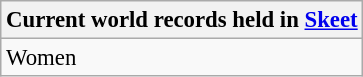<table class="wikitable" style="font-size: 95%">
<tr>
<th colspan=7>Current world records held in <a href='#'>Skeet</a></th>
</tr>
<tr>
<td>Women<br></td>
</tr>
</table>
